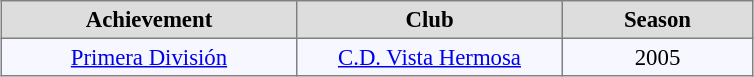<table cellpadding="3" cellspacing="0" border="1" style="background:#f7f8ff; margin:auto; font-size:95%; border:gray solid 1px; border-collapse:collapse;">
<tr style="background:#ddd; text-align:center; color:black;">
<th style="width:190px;">Achievement</th>
<th style="width:170px;">Club</th>
<th style="width:120px;">Season</th>
</tr>
<tr>
<td align=center><a href='#'>Primera División</a></td>
<td align=center><a href='#'>C.D. Vista Hermosa</a></td>
<td align=center>2005</td>
</tr>
</table>
